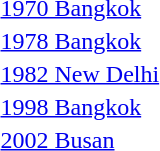<table>
<tr>
<td><a href='#'>1970 Bangkok</a></td>
<td></td>
<td></td>
<td></td>
</tr>
<tr>
<td><a href='#'>1978 Bangkok</a></td>
<td></td>
<td></td>
<td></td>
</tr>
<tr>
<td><a href='#'>1982 New Delhi</a></td>
<td></td>
<td></td>
<td></td>
</tr>
<tr>
<td><a href='#'>1998 Bangkok</a></td>
<td></td>
<td></td>
<td></td>
</tr>
<tr>
<td><a href='#'>2002 Busan</a></td>
<td></td>
<td></td>
<td></td>
</tr>
</table>
